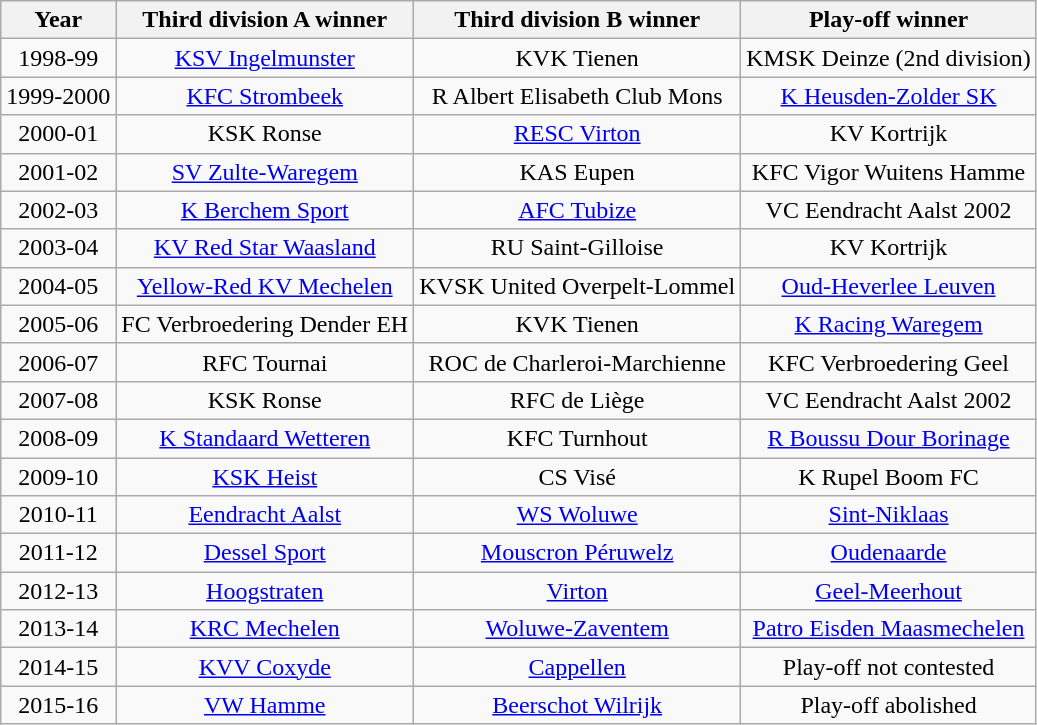<table class="wikitable sortable" style="text-align:center;">
<tr>
<th>Year</th>
<th>Third division A winner</th>
<th>Third division B winner</th>
<th>Play-off winner</th>
</tr>
<tr>
<td>1998-99</td>
<td><a href='#'>KSV Ingelmunster</a></td>
<td>KVK Tienen</td>
<td>KMSK Deinze (2nd division)</td>
</tr>
<tr>
<td>1999-2000</td>
<td><a href='#'>KFC Strombeek</a></td>
<td>R Albert Elisabeth Club Mons</td>
<td><a href='#'>K Heusden-Zolder SK</a></td>
</tr>
<tr>
<td>2000-01</td>
<td>KSK Ronse</td>
<td><a href='#'>RESC Virton</a></td>
<td>KV Kortrijk</td>
</tr>
<tr>
<td>2001-02</td>
<td><a href='#'>SV Zulte-Waregem</a></td>
<td>KAS Eupen</td>
<td>KFC Vigor Wuitens Hamme</td>
</tr>
<tr>
<td>2002-03</td>
<td><a href='#'>K Berchem Sport</a></td>
<td><a href='#'>AFC Tubize</a></td>
<td>VC Eendracht Aalst 2002</td>
</tr>
<tr>
<td>2003-04</td>
<td><a href='#'>KV Red Star Waasland</a></td>
<td>RU Saint-Gilloise</td>
<td>KV Kortrijk</td>
</tr>
<tr>
<td>2004-05</td>
<td><a href='#'>Yellow-Red KV Mechelen</a></td>
<td>KVSK United Overpelt-Lommel</td>
<td><a href='#'>Oud-Heverlee Leuven</a></td>
</tr>
<tr>
<td>2005-06</td>
<td>FC Verbroedering Dender EH</td>
<td>KVK Tienen</td>
<td><a href='#'>K Racing Waregem</a></td>
</tr>
<tr>
<td>2006-07</td>
<td>RFC Tournai</td>
<td>ROC de Charleroi-Marchienne</td>
<td>KFC Verbroedering Geel</td>
</tr>
<tr>
<td>2007-08</td>
<td>KSK Ronse</td>
<td>RFC de Liège</td>
<td>VC Eendracht Aalst 2002</td>
</tr>
<tr>
<td>2008-09</td>
<td><a href='#'>K Standaard Wetteren</a></td>
<td>KFC Turnhout</td>
<td><a href='#'>R Boussu Dour Borinage</a></td>
</tr>
<tr>
<td>2009-10</td>
<td><a href='#'>KSK Heist</a></td>
<td>CS Visé</td>
<td>K Rupel Boom FC</td>
</tr>
<tr>
<td>2010-11</td>
<td><a href='#'>Eendracht Aalst</a></td>
<td><a href='#'>WS Woluwe</a></td>
<td><a href='#'>Sint-Niklaas</a></td>
</tr>
<tr>
<td>2011-12</td>
<td><a href='#'>Dessel Sport</a></td>
<td><a href='#'>Mouscron Péruwelz</a></td>
<td><a href='#'>Oudenaarde</a></td>
</tr>
<tr>
<td>2012-13</td>
<td><a href='#'>Hoogstraten</a></td>
<td><a href='#'>Virton</a></td>
<td><a href='#'>Geel-Meerhout</a></td>
</tr>
<tr>
<td>2013-14</td>
<td><a href='#'>KRC Mechelen</a></td>
<td><a href='#'>Woluwe-Zaventem</a></td>
<td><a href='#'>Patro Eisden Maasmechelen</a></td>
</tr>
<tr>
<td>2014-15</td>
<td><a href='#'>KVV Coxyde</a></td>
<td><a href='#'>Cappellen</a></td>
<td>Play-off not contested</td>
</tr>
<tr>
<td>2015-16</td>
<td><a href='#'>VW Hamme</a></td>
<td><a href='#'>Beerschot Wilrijk</a></td>
<td>Play-off abolished</td>
</tr>
</table>
